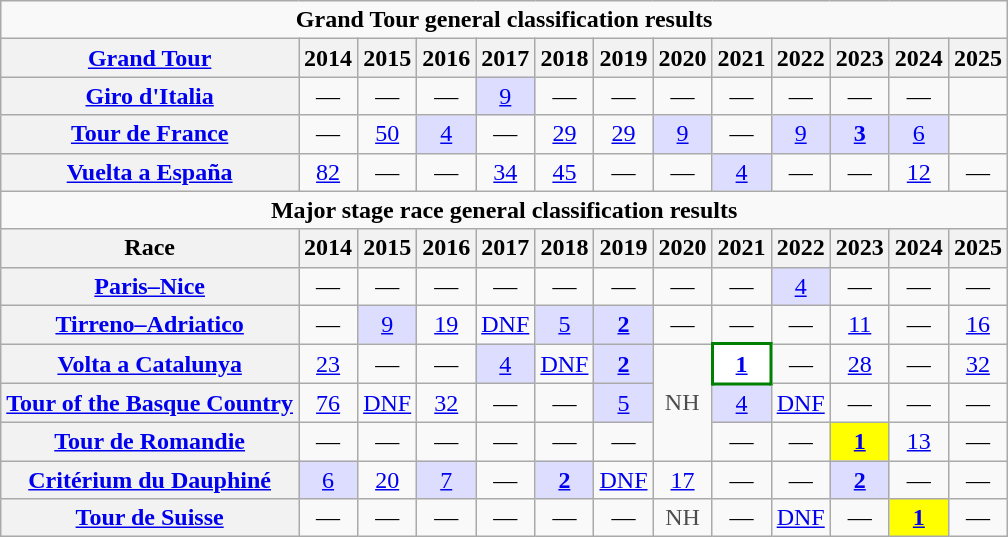<table class="wikitable plainrowheaders">
<tr>
<td colspan=13 align="center"><strong>Grand Tour general classification results</strong></td>
</tr>
<tr>
<th scope="col"><a href='#'>Grand Tour</a></th>
<th scope="col">2014</th>
<th scope="col">2015</th>
<th scope="col">2016</th>
<th scope="col">2017</th>
<th scope="col">2018</th>
<th scope="col">2019</th>
<th scope="col">2020</th>
<th scope="col">2021</th>
<th scope="col">2022</th>
<th scope="col">2023</th>
<th scope="col">2024</th>
<th scope="col">2025</th>
</tr>
<tr style="text-align:center;">
<th scope="row"> <a href='#'>Giro d'Italia</a></th>
<td>—</td>
<td>—</td>
<td>—</td>
<td style="background:#ddf;"><a href='#'>9</a></td>
<td>—</td>
<td>—</td>
<td>—</td>
<td>—</td>
<td>—</td>
<td>—</td>
<td>—</td>
<td></td>
</tr>
<tr style="text-align:center;">
<th scope="row"> <a href='#'>Tour de France</a></th>
<td>—</td>
<td><a href='#'>50</a></td>
<td style="background:#ddf;"><a href='#'>4</a></td>
<td>—</td>
<td><a href='#'>29</a></td>
<td><a href='#'>29</a></td>
<td style="background:#ddf;"><a href='#'>9</a></td>
<td>—</td>
<td style="background:#ddf;"><a href='#'>9</a></td>
<td style="background:#ddf;"><a href='#'><strong>3</strong></a></td>
<td style="background:#ddf;"><a href='#'>6</a></td>
<td></td>
</tr>
<tr style="text-align:center;">
<th scope="row"> <a href='#'>Vuelta a España</a></th>
<td><a href='#'>82</a></td>
<td>—</td>
<td>—</td>
<td><a href='#'>34</a></td>
<td><a href='#'>45</a></td>
<td>—</td>
<td>—</td>
<td style="background:#ddf;"><a href='#'>4</a></td>
<td>—</td>
<td>—</td>
<td><a href='#'>12</a></td>
<td>—</td>
</tr>
<tr>
<td colspan=13 align="center"><strong>Major stage race general classification results</strong></td>
</tr>
<tr>
<th scope="col">Race</th>
<th scope="col">2014</th>
<th scope="col">2015</th>
<th scope="col">2016</th>
<th scope="col">2017</th>
<th scope="col">2018</th>
<th scope="col">2019</th>
<th scope="col">2020</th>
<th scope="col">2021</th>
<th scope="col">2022</th>
<th scope="col">2023</th>
<th scope="col">2024</th>
<th scope="col">2025</th>
</tr>
<tr style="text-align:center;">
<th scope="row"> <a href='#'>Paris–Nice</a></th>
<td>—</td>
<td>—</td>
<td>—</td>
<td>—</td>
<td>—</td>
<td>—</td>
<td>—</td>
<td>—</td>
<td style="background:#ddf;"><a href='#'>4</a></td>
<td>—</td>
<td>—</td>
<td>—</td>
</tr>
<tr style="text-align:center;">
<th scope="row"> <a href='#'>Tirreno–Adriatico</a></th>
<td>—</td>
<td style="background:#ddf;"><a href='#'>9</a></td>
<td><a href='#'>19</a></td>
<td><a href='#'>DNF</a></td>
<td style="background:#ddf;"><a href='#'>5</a></td>
<td style="background:#ddf;"><a href='#'><strong>2</strong></a></td>
<td>—</td>
<td>—</td>
<td>—</td>
<td><a href='#'>11</a></td>
<td>—</td>
<td><a href='#'>16</a></td>
</tr>
<tr style="text-align:center;">
<th scope="row"> <a href='#'>Volta a Catalunya</a></th>
<td><a href='#'>23</a></td>
<td>—</td>
<td>—</td>
<td style="background:#ddf;"><a href='#'>4</a></td>
<td><a href='#'>DNF</a></td>
<td style="background:#ddf;"><a href='#'><strong>2</strong></a></td>
<td style="color:#4d4d4d;" rowspan=3>NH</td>
<td style="background:white; border:2px solid green;"><a href='#'><strong>1</strong></a></td>
<td>—</td>
<td><a href='#'>28</a></td>
<td>—</td>
<td><a href='#'>32</a></td>
</tr>
<tr style="text-align:center;">
<th scope="row"> <a href='#'>Tour of the Basque Country</a></th>
<td><a href='#'>76</a></td>
<td><a href='#'>DNF</a></td>
<td><a href='#'>32</a></td>
<td>—</td>
<td>—</td>
<td style="background:#ddf;"><a href='#'>5</a></td>
<td style="background:#ddf;"><a href='#'>4</a></td>
<td><a href='#'>DNF</a></td>
<td>—</td>
<td>—</td>
<td>—</td>
</tr>
<tr style="text-align:center;">
<th scope="row"> <a href='#'>Tour de Romandie</a></th>
<td>—</td>
<td>—</td>
<td>—</td>
<td>—</td>
<td>—</td>
<td>—</td>
<td>—</td>
<td>—</td>
<td style="background:yellow;"><a href='#'><strong>1</strong></a></td>
<td><a href='#'>13</a></td>
<td>—</td>
</tr>
<tr style="text-align:center;">
<th scope="row"> <a href='#'>Critérium du Dauphiné</a></th>
<td style="background:#ddf;"><a href='#'>6</a></td>
<td><a href='#'>20</a></td>
<td style="background:#ddf;"><a href='#'>7</a></td>
<td>—</td>
<td style="background:#ddf;"><a href='#'><strong>2</strong></a></td>
<td><a href='#'>DNF</a></td>
<td><a href='#'>17</a></td>
<td>—</td>
<td>—</td>
<td style="background:#ddf;"><a href='#'><strong>2</strong></a></td>
<td>—</td>
<td>—</td>
</tr>
<tr style="text-align:center;">
<th scope="row"> <a href='#'>Tour de Suisse</a></th>
<td>—</td>
<td>—</td>
<td>—</td>
<td>—</td>
<td>—</td>
<td>—</td>
<td style="color:#4d4d4d;">NH</td>
<td>—</td>
<td><a href='#'>DNF</a></td>
<td>—</td>
<td style="background:yellow;"><a href='#'><strong>1</strong></a></td>
<td>—</td>
</tr>
</table>
